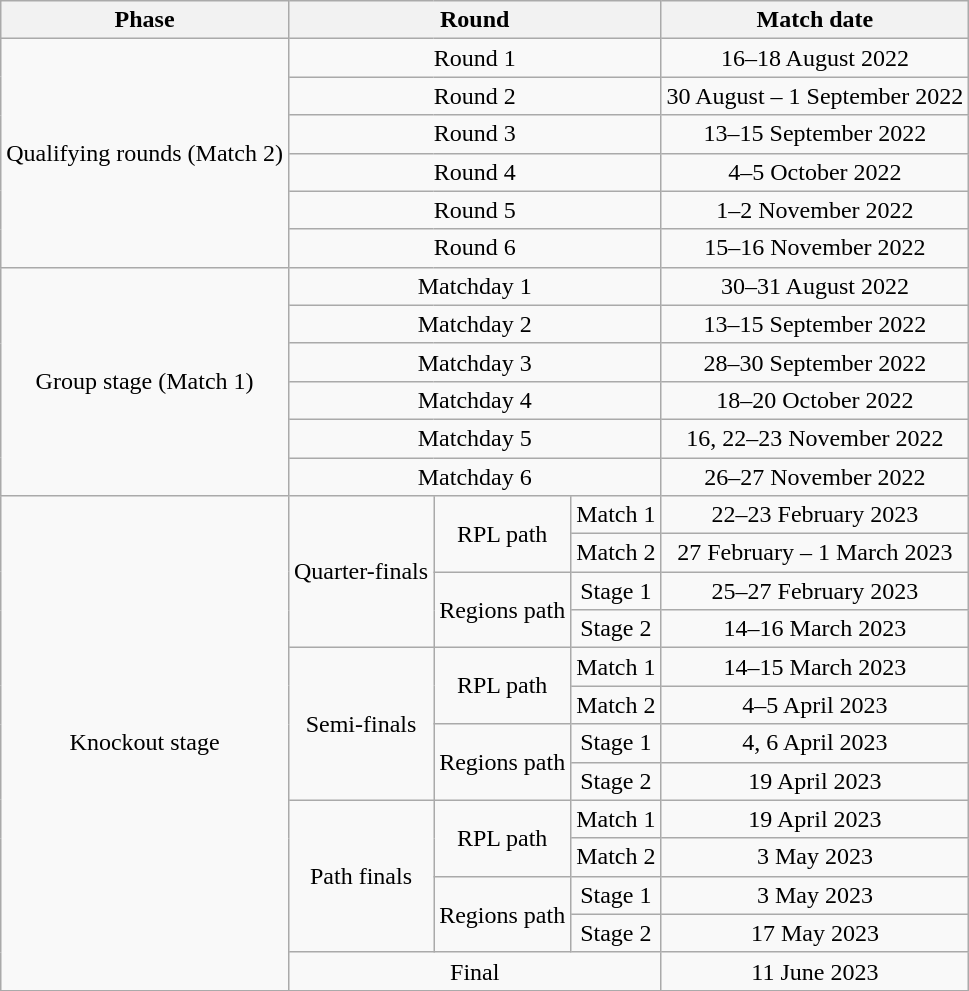<table class="wikitable" style="text-align:center">
<tr>
<th>Phase</th>
<th colspan=3>Round</th>
<th>Match date</th>
</tr>
<tr>
<td rowspan=6>Qualifying rounds (Match 2)</td>
<td colspan=3>Round 1</td>
<td>16–18 August 2022</td>
</tr>
<tr>
<td colspan=3>Round 2</td>
<td>30 August – 1 September 2022</td>
</tr>
<tr>
<td colspan=3>Round 3</td>
<td>13–15 September 2022</td>
</tr>
<tr>
<td colspan=3>Round 4</td>
<td>4–5 October 2022</td>
</tr>
<tr>
<td colspan=3>Round 5</td>
<td>1–2 November 2022</td>
</tr>
<tr>
<td colspan=3>Round 6</td>
<td>15–16 November 2022</td>
</tr>
<tr>
<td rowspan=6>Group stage (Match 1)</td>
<td colspan=3>Matchday 1</td>
<td>30–31 August 2022</td>
</tr>
<tr>
<td colspan=3>Matchday 2</td>
<td>13–15 September 2022</td>
</tr>
<tr>
<td colspan=3>Matchday 3</td>
<td>28–30 September 2022</td>
</tr>
<tr>
<td colspan=3>Matchday 4</td>
<td>18–20 October 2022</td>
</tr>
<tr>
<td colspan=3>Matchday 5</td>
<td>16, 22–23 November 2022</td>
</tr>
<tr>
<td colspan=3>Matchday 6</td>
<td>26–27 November 2022</td>
</tr>
<tr>
<td rowspan=13>Knockout stage</td>
<td rowspan=4>Quarter-finals</td>
<td rowspan=2>RPL path</td>
<td>Match 1</td>
<td>22–23 February 2023</td>
</tr>
<tr>
<td>Match 2</td>
<td>27 February – 1 March 2023</td>
</tr>
<tr>
<td rowspan=2>Regions path</td>
<td>Stage 1</td>
<td>25–27 February 2023</td>
</tr>
<tr>
<td>Stage 2</td>
<td>14–16 March 2023</td>
</tr>
<tr>
<td rowspan=4>Semi-finals</td>
<td rowspan=2>RPL path</td>
<td>Match 1</td>
<td>14–15 March 2023</td>
</tr>
<tr>
<td>Match 2</td>
<td>4–5 April 2023</td>
</tr>
<tr>
<td rowspan=2>Regions path</td>
<td>Stage 1</td>
<td>4, 6 April 2023</td>
</tr>
<tr>
<td>Stage 2</td>
<td>19 April 2023</td>
</tr>
<tr>
<td rowspan=4>Path finals</td>
<td rowspan=2>RPL path</td>
<td>Match 1</td>
<td>19 April 2023</td>
</tr>
<tr>
<td>Match 2</td>
<td>3 May 2023</td>
</tr>
<tr>
<td rowspan=2>Regions path</td>
<td>Stage 1</td>
<td>3 May 2023</td>
</tr>
<tr>
<td>Stage 2</td>
<td>17 May 2023</td>
</tr>
<tr>
<td colspan=3>Final</td>
<td>11 June 2023</td>
</tr>
<tr>
</tr>
</table>
